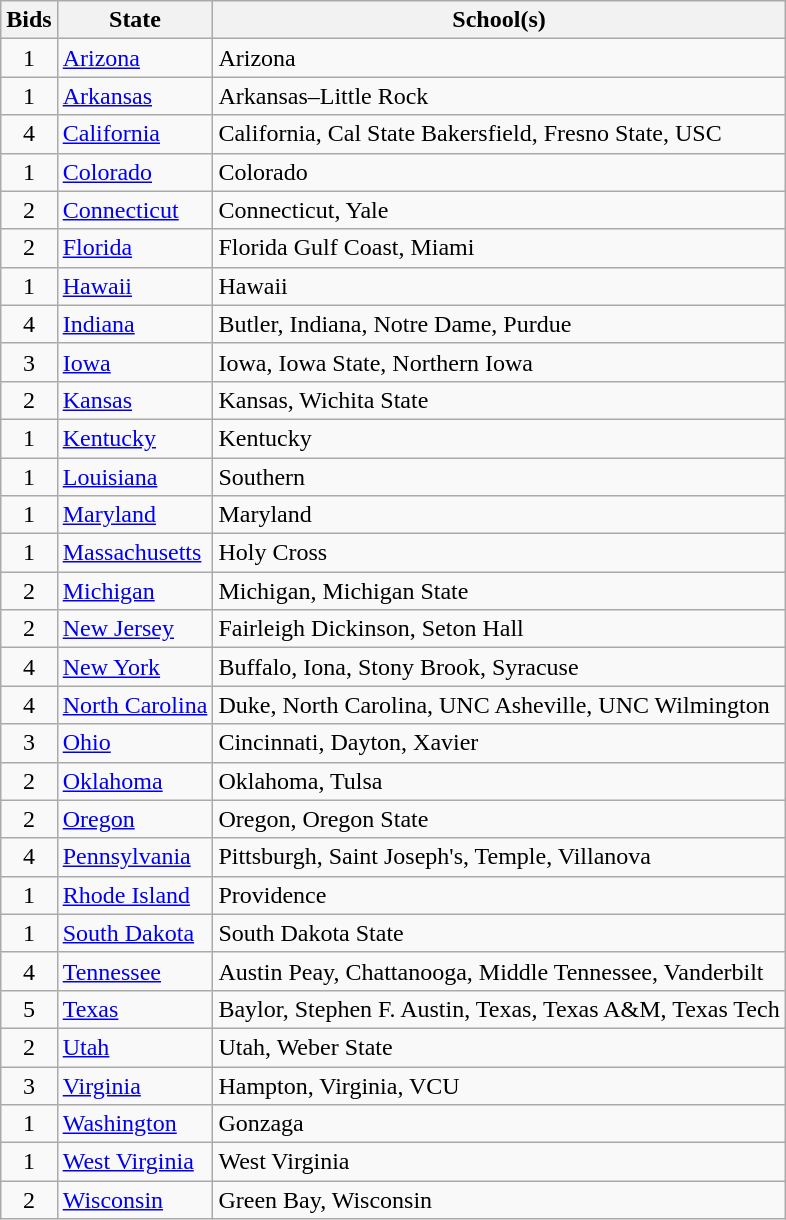<table class="wikitable sortable">
<tr>
<th>Bids</th>
<th>State</th>
<th>School(s)</th>
</tr>
<tr>
<td align="center">1</td>
<td><a href='#'>Arizona</a></td>
<td>Arizona</td>
</tr>
<tr>
<td align="center">1</td>
<td><a href='#'>Arkansas</a></td>
<td>Arkansas–Little Rock</td>
</tr>
<tr>
<td align="center">4</td>
<td><a href='#'>California</a></td>
<td>California, Cal State Bakersfield, Fresno State, USC</td>
</tr>
<tr>
<td align="center">1</td>
<td><a href='#'>Colorado</a></td>
<td>Colorado</td>
</tr>
<tr>
<td align="center">2</td>
<td><a href='#'>Connecticut</a></td>
<td>Connecticut, Yale</td>
</tr>
<tr>
<td align="center">2</td>
<td><a href='#'>Florida</a></td>
<td>Florida Gulf Coast, Miami</td>
</tr>
<tr>
<td align="center">1</td>
<td><a href='#'>Hawaii</a></td>
<td>Hawaii</td>
</tr>
<tr>
<td align="center">4</td>
<td><a href='#'>Indiana</a></td>
<td>Butler, Indiana, Notre Dame, Purdue</td>
</tr>
<tr>
<td align="center">3</td>
<td><a href='#'>Iowa</a></td>
<td>Iowa, Iowa State, Northern Iowa</td>
</tr>
<tr>
<td align="center">2</td>
<td><a href='#'>Kansas</a></td>
<td>Kansas, Wichita State</td>
</tr>
<tr>
<td align="center">1</td>
<td><a href='#'>Kentucky</a></td>
<td>Kentucky</td>
</tr>
<tr>
<td align="center">1</td>
<td><a href='#'>Louisiana</a></td>
<td>Southern</td>
</tr>
<tr>
<td align="center">1</td>
<td><a href='#'>Maryland</a></td>
<td>Maryland</td>
</tr>
<tr>
<td align="center">1</td>
<td><a href='#'>Massachusetts</a></td>
<td>Holy Cross</td>
</tr>
<tr>
<td align="center">2</td>
<td><a href='#'>Michigan</a></td>
<td>Michigan, Michigan State</td>
</tr>
<tr>
<td align="center">2</td>
<td><a href='#'>New Jersey</a></td>
<td>Fairleigh Dickinson, Seton Hall</td>
</tr>
<tr>
<td align="center">4</td>
<td><a href='#'>New York</a></td>
<td>Buffalo, Iona, Stony Brook, Syracuse</td>
</tr>
<tr>
<td align="center">4</td>
<td><a href='#'>North Carolina</a></td>
<td>Duke, North Carolina, UNC Asheville, UNC Wilmington</td>
</tr>
<tr>
<td align="center">3</td>
<td><a href='#'>Ohio</a></td>
<td>Cincinnati, Dayton, Xavier</td>
</tr>
<tr>
<td align="center">2</td>
<td><a href='#'>Oklahoma</a></td>
<td>Oklahoma, Tulsa</td>
</tr>
<tr>
<td align="center">2</td>
<td><a href='#'>Oregon</a></td>
<td>Oregon, Oregon State</td>
</tr>
<tr>
<td align="center">4</td>
<td><a href='#'>Pennsylvania</a></td>
<td>Pittsburgh, Saint Joseph's, Temple, Villanova</td>
</tr>
<tr>
<td align="center">1</td>
<td><a href='#'>Rhode Island</a></td>
<td>Providence</td>
</tr>
<tr>
<td align="center">1</td>
<td><a href='#'>South Dakota</a></td>
<td>South Dakota State</td>
</tr>
<tr>
<td align="center">4</td>
<td><a href='#'>Tennessee</a></td>
<td>Austin Peay, Chattanooga, Middle Tennessee, Vanderbilt</td>
</tr>
<tr>
<td align="center">5</td>
<td><a href='#'>Texas</a></td>
<td>Baylor, Stephen F. Austin, Texas, Texas A&M, Texas Tech</td>
</tr>
<tr>
<td align="center">2</td>
<td><a href='#'>Utah</a></td>
<td>Utah, Weber State</td>
</tr>
<tr>
<td align="center">3</td>
<td><a href='#'>Virginia</a></td>
<td>Hampton, Virginia, VCU</td>
</tr>
<tr>
<td align="center">1</td>
<td><a href='#'>Washington</a></td>
<td>Gonzaga</td>
</tr>
<tr>
<td align="center">1</td>
<td><a href='#'>West Virginia</a></td>
<td>West Virginia</td>
</tr>
<tr>
<td align="center">2</td>
<td><a href='#'>Wisconsin</a></td>
<td>Green Bay, Wisconsin</td>
</tr>
</table>
